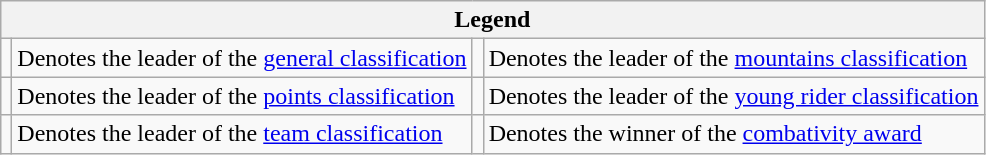<table class="wikitable">
<tr>
<th colspan="4">Legend</th>
</tr>
<tr>
<td></td>
<td>Denotes the leader of the <a href='#'>general classification</a></td>
<td></td>
<td>Denotes the leader of the <a href='#'>mountains classification</a></td>
</tr>
<tr>
<td></td>
<td>Denotes the leader of the <a href='#'>points classification</a></td>
<td></td>
<td>Denotes the leader of the <a href='#'>young rider classification</a></td>
</tr>
<tr>
<td></td>
<td>Denotes the leader of the <a href='#'>team classification</a></td>
<td></td>
<td>Denotes the winner of the <a href='#'>combativity award</a></td>
</tr>
</table>
